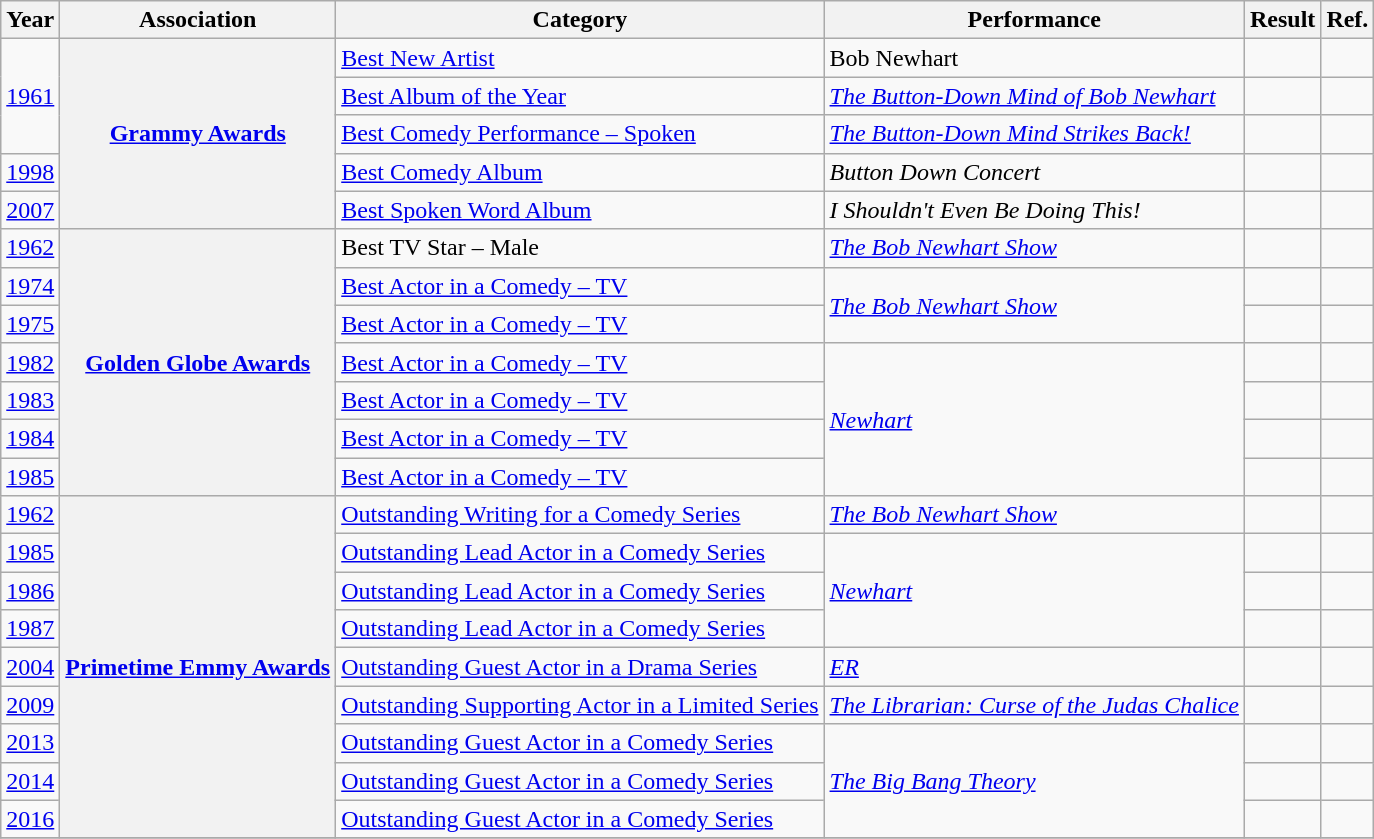<table class="wikitable plainrowheaders">
<tr>
<th scope="col">Year</th>
<th scope="col">Association</th>
<th scope="col">Category</th>
<th scope="col">Performance</th>
<th scope="col">Result</th>
<th class=unsortable>Ref.</th>
</tr>
<tr>
<td rowspan="3"><a href='#'>1961</a></td>
<th scope="row", rowspan=5><a href='#'>Grammy Awards</a></th>
<td><a href='#'>Best New Artist</a></td>
<td>Bob Newhart</td>
<td></td>
<td></td>
</tr>
<tr>
<td><a href='#'>Best Album of the Year</a></td>
<td><em><a href='#'>The Button-Down Mind of Bob Newhart</a></em></td>
<td></td>
<td></td>
</tr>
<tr>
<td><a href='#'>Best Comedy Performance – Spoken</a></td>
<td><em><a href='#'>The Button-Down Mind Strikes Back!</a></em></td>
<td></td>
<td></td>
</tr>
<tr>
<td><a href='#'>1998</a></td>
<td><a href='#'>Best Comedy Album</a></td>
<td><em>Button Down Concert</em></td>
<td></td>
<td></td>
</tr>
<tr>
<td><a href='#'>2007</a></td>
<td><a href='#'>Best Spoken Word Album</a></td>
<td><em>I Shouldn't Even Be Doing This!</em></td>
<td></td>
<td></td>
</tr>
<tr>
<td><a href='#'>1962</a></td>
<th scope="row", rowspan=7><a href='#'>Golden Globe Awards</a></th>
<td>Best TV Star – Male</td>
<td><em><a href='#'>The Bob Newhart Show</a> </em></td>
<td></td>
<td></td>
</tr>
<tr>
<td><a href='#'>1974</a></td>
<td><a href='#'>Best Actor in a Comedy – TV</a></td>
<td rowspan=2><em><a href='#'>The Bob Newhart Show</a></em></td>
<td></td>
<td></td>
</tr>
<tr>
<td><a href='#'>1975</a></td>
<td><a href='#'>Best Actor in a Comedy – TV</a></td>
<td></td>
<td></td>
</tr>
<tr>
<td><a href='#'>1982</a></td>
<td><a href='#'>Best Actor in a Comedy – TV</a></td>
<td rowspan=4><em><a href='#'>Newhart</a></em></td>
<td></td>
<td></td>
</tr>
<tr>
<td><a href='#'>1983</a></td>
<td><a href='#'>Best Actor in a Comedy – TV</a></td>
<td></td>
<td></td>
</tr>
<tr>
<td><a href='#'>1984</a></td>
<td><a href='#'>Best Actor in a Comedy – TV</a></td>
<td></td>
<td></td>
</tr>
<tr>
<td><a href='#'>1985</a></td>
<td><a href='#'>Best Actor in a Comedy – TV</a></td>
<td></td>
<td></td>
</tr>
<tr>
<td><a href='#'>1962</a></td>
<th scope="row", rowspan=9><a href='#'>Primetime Emmy Awards</a></th>
<td><a href='#'>Outstanding Writing for a Comedy Series</a></td>
<td><em><a href='#'>The Bob Newhart Show</a></em></td>
<td></td>
<td></td>
</tr>
<tr>
<td><a href='#'>1985</a></td>
<td><a href='#'>Outstanding Lead Actor in a Comedy Series</a></td>
<td rowspan=3><em><a href='#'>Newhart</a></em></td>
<td></td>
<td></td>
</tr>
<tr>
<td><a href='#'>1986</a></td>
<td><a href='#'>Outstanding Lead Actor in a Comedy Series</a></td>
<td></td>
<td></td>
</tr>
<tr>
<td><a href='#'>1987</a></td>
<td><a href='#'>Outstanding Lead Actor in a Comedy Series</a></td>
<td></td>
<td></td>
</tr>
<tr>
<td><a href='#'>2004</a></td>
<td><a href='#'>Outstanding Guest Actor in a Drama Series</a></td>
<td><em><a href='#'>ER</a></em></td>
<td></td>
<td></td>
</tr>
<tr>
<td><a href='#'>2009</a></td>
<td><a href='#'>Outstanding Supporting Actor in a Limited Series</a></td>
<td><em><a href='#'>The Librarian: Curse of the Judas Chalice</a></em></td>
<td></td>
<td></td>
</tr>
<tr>
<td><a href='#'>2013</a></td>
<td><a href='#'>Outstanding Guest Actor in a Comedy Series</a></td>
<td rowspan=3><em><a href='#'>The Big Bang Theory</a></em></td>
<td></td>
<td></td>
</tr>
<tr>
<td><a href='#'>2014</a></td>
<td><a href='#'>Outstanding Guest Actor in a Comedy Series</a></td>
<td></td>
<td></td>
</tr>
<tr>
<td><a href='#'>2016</a></td>
<td><a href='#'>Outstanding Guest Actor in a Comedy Series</a></td>
<td></td>
<td></td>
</tr>
<tr>
</tr>
</table>
